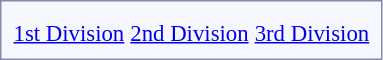<table style="border:1px solid #8888aa; background-color:#f7f8ff; padding:5px; font-size:95%; float: left; margin: 0px 12px 12px 0px;">
<tr>
<td align="center"></td>
<td></td>
<td></td>
</tr>
<tr>
<td align="center"><a href='#'>1st Division</a></td>
<td align="center"><a href='#'>2nd Division</a></td>
<td align="center"><a href='#'>3rd Division</a></td>
</tr>
</table>
